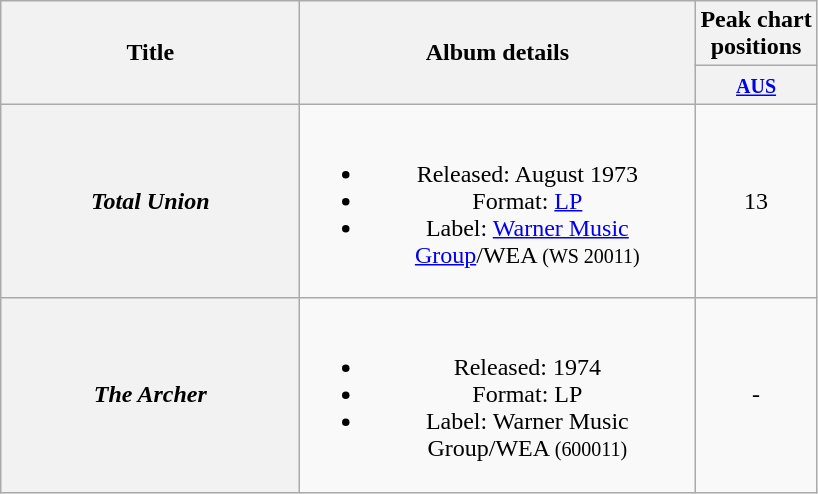<table class="wikitable plainrowheaders" style="text-align:center;" border="1">
<tr>
<th scope="col" rowspan="2" style="width:12em;">Title</th>
<th scope="col" rowspan="2" style="width:16em;">Album details</th>
<th scope="col" colspan="1">Peak chart<br>positions</th>
</tr>
<tr>
<th scope="col" style="text-align:center;"><small><a href='#'>AUS</a></small></th>
</tr>
<tr>
<th scope="row"><em>Total Union</em></th>
<td><br><ul><li>Released: August 1973</li><li>Format: <a href='#'>LP</a></li><li>Label: <a href='#'>Warner Music Group</a>/WEA <small>(WS 20011)</small></li></ul></td>
<td align="center">13</td>
</tr>
<tr>
<th scope="row"><em>The Archer</em></th>
<td><br><ul><li>Released: 1974</li><li>Format: LP</li><li>Label: Warner Music Group/WEA <small>(600011)</small></li></ul></td>
<td align="center">-</td>
</tr>
</table>
